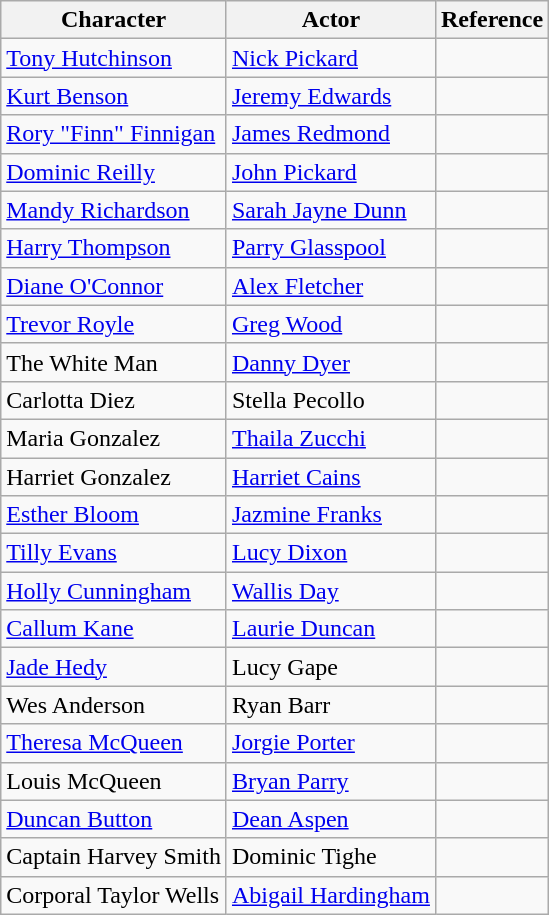<table class="wikitable" border="1">
<tr>
<th>Character</th>
<th>Actor</th>
<th>Reference</th>
</tr>
<tr>
<td><a href='#'>Tony Hutchinson</a></td>
<td><a href='#'>Nick Pickard</a></td>
<td></td>
</tr>
<tr>
<td><a href='#'>Kurt Benson</a></td>
<td><a href='#'>Jeremy Edwards</a></td>
<td></td>
</tr>
<tr>
<td><a href='#'>Rory "Finn" Finnigan</a></td>
<td><a href='#'>James Redmond</a></td>
<td></td>
</tr>
<tr>
<td><a href='#'>Dominic Reilly</a></td>
<td><a href='#'>John Pickard</a></td>
<td></td>
</tr>
<tr>
<td><a href='#'>Mandy Richardson</a></td>
<td><a href='#'>Sarah Jayne Dunn</a></td>
<td></td>
</tr>
<tr>
<td><a href='#'>Harry Thompson</a></td>
<td><a href='#'>Parry Glasspool</a></td>
<td></td>
</tr>
<tr>
<td><a href='#'>Diane O'Connor</a></td>
<td><a href='#'>Alex Fletcher</a></td>
<td></td>
</tr>
<tr>
<td><a href='#'>Trevor Royle</a></td>
<td><a href='#'>Greg Wood</a></td>
<td></td>
</tr>
<tr>
<td>The White Man</td>
<td><a href='#'>Danny Dyer</a></td>
<td></td>
</tr>
<tr>
<td>Carlotta Diez</td>
<td>Stella Pecollo</td>
<td></td>
</tr>
<tr>
<td>Maria Gonzalez</td>
<td><a href='#'>Thaila Zucchi</a></td>
<td></td>
</tr>
<tr>
<td>Harriet Gonzalez</td>
<td><a href='#'>Harriet Cains</a></td>
<td></td>
</tr>
<tr>
<td><a href='#'>Esther Bloom</a></td>
<td><a href='#'>Jazmine Franks</a></td>
<td></td>
</tr>
<tr>
<td><a href='#'>Tilly Evans</a></td>
<td><a href='#'>Lucy Dixon</a></td>
<td></td>
</tr>
<tr>
<td><a href='#'>Holly Cunningham</a></td>
<td><a href='#'>Wallis Day</a></td>
<td></td>
</tr>
<tr>
<td><a href='#'>Callum Kane</a></td>
<td><a href='#'>Laurie Duncan</a></td>
<td></td>
</tr>
<tr>
<td><a href='#'>Jade Hedy</a></td>
<td>Lucy Gape</td>
<td></td>
</tr>
<tr>
<td>Wes Anderson</td>
<td>Ryan Barr</td>
<td></td>
</tr>
<tr>
<td><a href='#'>Theresa McQueen</a></td>
<td><a href='#'>Jorgie Porter</a></td>
<td></td>
</tr>
<tr>
<td>Louis McQueen</td>
<td><a href='#'>Bryan Parry</a></td>
<td></td>
</tr>
<tr>
<td><a href='#'>Duncan Button</a></td>
<td><a href='#'>Dean Aspen</a></td>
<td></td>
</tr>
<tr>
<td>Captain Harvey Smith</td>
<td>Dominic Tighe</td>
<td></td>
</tr>
<tr>
<td>Corporal Taylor Wells</td>
<td><a href='#'>Abigail Hardingham</a></td>
<td></td>
</tr>
</table>
